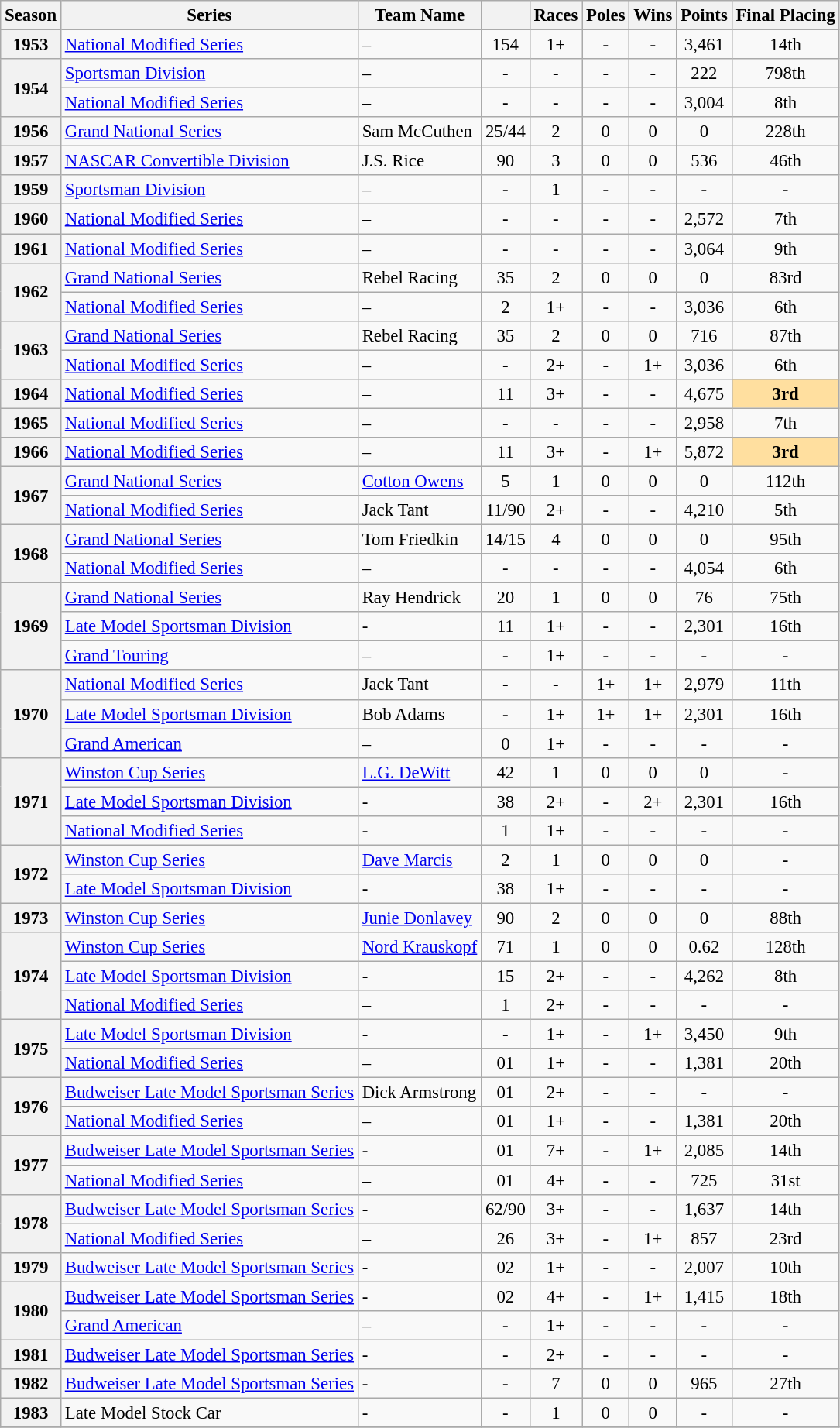<table class="wikitable collapsible collapsed" style="font-size:95%">
<tr>
<th style="text-align:center;">Season</th>
<th style="text-align:center;">Series</th>
<th style="text-align:center;">Team Name</th>
<th style="text-align:center;"></th>
<th style="text-align:center;">Races</th>
<th style="text-align:center;">Poles</th>
<th style="text-align:center;">Wins</th>
<th style="text-align:center;">Points</th>
<th style="text-align:center;">Final Placing</th>
</tr>
<tr>
<th style="text-align:center;">1953</th>
<td style="text-align:left;"><a href='#'>National Modified Series</a></td>
<td style="text-align:left;">–</td>
<td style="text-align:center;">154</td>
<td style="text-align:center;">1+</td>
<td style="text-align:center;">-</td>
<td style="text-align:center;">-</td>
<td style="text-align:center;">3,461</td>
<td style="text-align:center;">14th</td>
</tr>
<tr>
<th style="text-align:center;" rowspan=2>1954</th>
<td style="text-align:left;"><a href='#'>Sportsman Division</a></td>
<td style="text-align:left;">–</td>
<td style="text-align:center;">-</td>
<td style="text-align:center;">-</td>
<td style="text-align:center;">-</td>
<td style="text-align:center;">-</td>
<td style="text-align:center;">222</td>
<td style="text-align:center;">798th</td>
</tr>
<tr>
<td style="text-align:left;"><a href='#'>National Modified Series</a></td>
<td style="text-align:left;">–</td>
<td style="text-align:center;">-</td>
<td style="text-align:center;">-</td>
<td style="text-align:center;">-</td>
<td style="text-align:center;">-</td>
<td style="text-align:center;">3,004</td>
<td style="text-align:center;">8th</td>
</tr>
<tr>
<th style="text-align:center;">1956</th>
<td style="text-align:left;"><a href='#'>Grand National Series</a></td>
<td style="text-align:left;">Sam McCuthen</td>
<td style="text-align:center;">25/44</td>
<td style="text-align:center;">2</td>
<td style="text-align:center;">0</td>
<td style="text-align:center;">0</td>
<td style="text-align:center;">0</td>
<td style="text-align:center;">228th</td>
</tr>
<tr>
<th style="text-align:center;">1957</th>
<td style="text-align:left;"><a href='#'>NASCAR Convertible Division</a></td>
<td style="text-align:left;">J.S. Rice</td>
<td style="text-align:center;">90</td>
<td style="text-align:center;">3</td>
<td style="text-align:center;">0</td>
<td style="text-align:center;">0</td>
<td style="text-align:center;">536</td>
<td style="text-align:center;">46th</td>
</tr>
<tr>
<th style="text-align:center;">1959</th>
<td style="text-align:left;"><a href='#'>Sportsman Division</a></td>
<td style="text-align:left;">–</td>
<td style="text-align:center;">-</td>
<td style="text-align:center;">1</td>
<td style="text-align:center;">-</td>
<td style="text-align:center;">-</td>
<td style="text-align:center;">-</td>
<td style="text-align:center;">-</td>
</tr>
<tr>
<th style="text-align:center;">1960</th>
<td style="text-align:left;"><a href='#'>National Modified Series</a></td>
<td style="text-align:left;">–</td>
<td style="text-align:center;">-</td>
<td style="text-align:center;">-</td>
<td style="text-align:center;">-</td>
<td style="text-align:center;">-</td>
<td style="text-align:center;">2,572</td>
<td style="text-align:center;">7th</td>
</tr>
<tr>
<th style="text-align:center;">1961</th>
<td style="text-align:left;"><a href='#'>National Modified Series</a></td>
<td style="text-align:left;">–</td>
<td style="text-align:center;">-</td>
<td style="text-align:center;">-</td>
<td style="text-align:center;">-</td>
<td style="text-align:center;">-</td>
<td style="text-align:center;">3,064</td>
<td style="text-align:center;">9th</td>
</tr>
<tr>
<th style="text-align:center;" rowspan=2>1962</th>
<td style="text-align:left;"><a href='#'>Grand National Series</a></td>
<td style="text-align:left;">Rebel Racing</td>
<td style="text-align:center;">35</td>
<td style="text-align:center;">2</td>
<td style="text-align:center;">0</td>
<td style="text-align:center;">0</td>
<td style="text-align:center;">0</td>
<td style="text-align:center;">83rd</td>
</tr>
<tr>
<td style="text-align:left;"><a href='#'>National Modified Series</a></td>
<td style="text-align:left;">–</td>
<td style="text-align:center;">2</td>
<td style="text-align:center;">1+</td>
<td style="text-align:center;">-</td>
<td style="text-align:center;">-</td>
<td style="text-align:center;">3,036</td>
<td style="text-align:center;">6th</td>
</tr>
<tr>
<th style="text-align:center;" rowspan=2>1963</th>
<td style="text-align:left;"><a href='#'>Grand National Series</a></td>
<td style="text-align:left;">Rebel Racing</td>
<td style="text-align:center;">35</td>
<td style="text-align:center;">2</td>
<td style="text-align:center;">0</td>
<td style="text-align:center;">0</td>
<td style="text-align:center;">716</td>
<td style="text-align:center;">87th</td>
</tr>
<tr>
<td style="text-align:left;"><a href='#'>National Modified Series</a></td>
<td style="text-align:left;">–</td>
<td style="text-align:center;">-</td>
<td style="text-align:center;">2+</td>
<td style="text-align:center;">-</td>
<td style="text-align:center;">1+</td>
<td style="text-align:center;">3,036</td>
<td style="text-align:center;">6th</td>
</tr>
<tr>
<th style="text-align:center;">1964</th>
<td style="text-align:left;"><a href='#'>National Modified Series</a></td>
<td style="text-align:left;">–</td>
<td style="text-align:center;">11</td>
<td style="text-align:center;">3+</td>
<td style="text-align:center;">-</td>
<td style="text-align:center;">-</td>
<td style="text-align:center;">4,675</td>
<td style="text-align:center; background:#ffdf9f;"><strong>3rd</strong></td>
</tr>
<tr>
<th style="text-align:center;">1965</th>
<td style="text-align:left;"><a href='#'>National Modified Series</a></td>
<td style="text-align:left;">–</td>
<td style="text-align:center;">-</td>
<td style="text-align:center;">-</td>
<td style="text-align:center;">-</td>
<td style="text-align:center;">-</td>
<td style="text-align:center;">2,958</td>
<td style="text-align:center;">7th</td>
</tr>
<tr>
<th style="text-align:center;">1966</th>
<td style="text-align:left;"><a href='#'>National Modified Series</a></td>
<td style="text-align:left;">–</td>
<td style="text-align:center;">11</td>
<td style="text-align:center;">3+</td>
<td style="text-align:center;">-</td>
<td style="text-align:center;">1+</td>
<td style="text-align:center;">5,872</td>
<td style="text-align:center; background:#ffdf9f;"><strong>3rd</strong></td>
</tr>
<tr>
<th style="text-align:center;" rowspan=2>1967</th>
<td style="text-align:left;"><a href='#'>Grand National Series</a></td>
<td style="text-align:left;"><a href='#'>Cotton Owens</a></td>
<td style="text-align:center;">5</td>
<td style="text-align:center;">1</td>
<td style="text-align:center;">0</td>
<td style="text-align:center;">0</td>
<td style="text-align:center;">0</td>
<td style="text-align:center;">112th</td>
</tr>
<tr>
<td style="text-align:left;"><a href='#'>National Modified Series</a></td>
<td style="text-align:left;">Jack Tant</td>
<td style="text-align:center;">11/90</td>
<td style="text-align:center;">2+</td>
<td style="text-align:center;">-</td>
<td style="text-align:center;">-</td>
<td style="text-align:center;">4,210</td>
<td style="text-align:center;">5th</td>
</tr>
<tr>
<th style="text-align:center;" rowspan=2>1968</th>
<td style="text-align:left;"><a href='#'>Grand National Series</a></td>
<td style="text-align:left;">Tom Friedkin</td>
<td style="text-align:center;">14/15</td>
<td style="text-align:center;">4</td>
<td style="text-align:center;">0</td>
<td style="text-align:center;">0</td>
<td style="text-align:center;">0</td>
<td style="text-align:center;">95th</td>
</tr>
<tr>
<td style="text-align:left;"><a href='#'>National Modified Series</a></td>
<td style="text-align:left;">–</td>
<td style="text-align:center;">-</td>
<td style="text-align:center;">-</td>
<td style="text-align:center;">-</td>
<td style="text-align:center;">-</td>
<td style="text-align:center;">4,054</td>
<td style="text-align:center;">6th</td>
</tr>
<tr>
<th style="text-align:center;" rowspan=3>1969</th>
<td style="text-align:left;"><a href='#'>Grand National Series</a></td>
<td style="text-align:left;">Ray Hendrick</td>
<td style="text-align:center;">20</td>
<td style="text-align:center;">1</td>
<td style="text-align:center;">0</td>
<td style="text-align:center;">0</td>
<td style="text-align:center;">76</td>
<td style="text-align:center;">75th</td>
</tr>
<tr>
<td style="text-align:left;"><a href='#'>Late Model Sportsman Division</a></td>
<td style="text-align:left;">-</td>
<td style="text-align:center;">11</td>
<td style="text-align:center;">1+</td>
<td style="text-align:center;">-</td>
<td style="text-align:center;">-</td>
<td style="text-align:center;">2,301</td>
<td style="text-align:center;">16th</td>
</tr>
<tr>
<td style="text-align:left;"><a href='#'>Grand Touring</a></td>
<td style="text-align:left;">–</td>
<td style="text-align:center;">-</td>
<td style="text-align:center;">1+</td>
<td style="text-align:center;">-</td>
<td style="text-align:center;">-</td>
<td style="text-align:center;">-</td>
<td style="text-align:center;">-</td>
</tr>
<tr>
<th style="text-align:center;" rowspan=3>1970</th>
<td style="text-align:left;"><a href='#'>National Modified Series</a></td>
<td style="text-align:left;">Jack Tant</td>
<td style="text-align:center;">-</td>
<td style="text-align:center;">-</td>
<td style="text-align:center;">1+</td>
<td style="text-align:center;">1+</td>
<td style="text-align:center;">2,979</td>
<td style="text-align:center;">11th</td>
</tr>
<tr>
<td style="text-align:left;"><a href='#'>Late Model Sportsman Division</a></td>
<td style="text-align:left;">Bob Adams</td>
<td style="text-align:center;">-</td>
<td style="text-align:center;">1+</td>
<td style="text-align:center;">1+</td>
<td style="text-align:center;">1+</td>
<td style="text-align:center;">2,301</td>
<td style="text-align:center;">16th</td>
</tr>
<tr>
<td style="text-align:left;"><a href='#'>Grand American</a></td>
<td style="text-align:left;">–</td>
<td style="text-align:center;">0</td>
<td style="text-align:center;">1+</td>
<td style="text-align:center;">-</td>
<td style="text-align:center;">-</td>
<td style="text-align:center;">-</td>
<td style="text-align:center;">-</td>
</tr>
<tr>
<th style="text-align:center;" rowspan=3>1971</th>
<td style="text-align:left;"><a href='#'>Winston Cup Series</a></td>
<td style="text-align:left;"><a href='#'>L.G. DeWitt</a></td>
<td style="text-align:center;">42</td>
<td style="text-align:center;">1</td>
<td style="text-align:center;">0</td>
<td style="text-align:center;">0</td>
<td style="text-align:center;">0</td>
<td style="text-align:center;">-</td>
</tr>
<tr>
<td style="text-align:left;"><a href='#'>Late Model Sportsman Division</a></td>
<td style="text-align:left;">-</td>
<td style="text-align:center;">38</td>
<td style="text-align:center;">2+</td>
<td style="text-align:center;">-</td>
<td style="text-align:center;">2+</td>
<td style="text-align:center;">2,301</td>
<td style="text-align:center;">16th</td>
</tr>
<tr>
<td style="text-align:left;"><a href='#'>National Modified Series</a></td>
<td style="text-align:left;">-</td>
<td style="text-align:center;">1</td>
<td style="text-align:center;">1+</td>
<td style="text-align:center;">-</td>
<td style="text-align:center;">-</td>
<td style="text-align:center;">-</td>
<td style="text-align:center;">-</td>
</tr>
<tr>
<th style="text-align:center;" rowspan=2>1972</th>
<td style="text-align:left;"><a href='#'>Winston Cup Series</a></td>
<td style="text-align:left;"><a href='#'>Dave Marcis</a></td>
<td style="text-align:center;">2</td>
<td style="text-align:center;">1</td>
<td style="text-align:center;">0</td>
<td style="text-align:center;">0</td>
<td style="text-align:center;">0</td>
<td style="text-align:center;">-</td>
</tr>
<tr>
<td style="text-align:left;"><a href='#'>Late Model Sportsman Division</a></td>
<td style="text-align:left;">-</td>
<td style="text-align:center;">38</td>
<td style="text-align:center;">1+</td>
<td style="text-align:center;">-</td>
<td style="text-align:center;">-</td>
<td style="text-align:center;">-</td>
<td style="text-align:center;">-</td>
</tr>
<tr>
<th style="text-align:center;">1973</th>
<td style="text-align:left;"><a href='#'>Winston Cup Series</a></td>
<td style="text-align:left;"><a href='#'>Junie Donlavey</a></td>
<td style="text-align:center;">90</td>
<td style="text-align:center;">2</td>
<td style="text-align:center;">0</td>
<td style="text-align:center;">0</td>
<td style="text-align:center;">0</td>
<td style="text-align:center;">88th</td>
</tr>
<tr>
<th style="text-align:center;" rowspan=3>1974</th>
<td style="text-align:left;"><a href='#'>Winston Cup Series</a></td>
<td style="text-align:left;"><a href='#'>Nord Krauskopf</a></td>
<td style="text-align:center;">71</td>
<td style="text-align:center;">1</td>
<td style="text-align:center;">0</td>
<td style="text-align:center;">0</td>
<td style="text-align:center;">0.62</td>
<td style="text-align:center;">128th</td>
</tr>
<tr>
<td style="text-align:left;"><a href='#'>Late Model Sportsman Division</a></td>
<td style="text-align:left;">-</td>
<td style="text-align:center;">15</td>
<td style="text-align:center;">2+</td>
<td style="text-align:center;">-</td>
<td style="text-align:center;">-</td>
<td style="text-align:center;">4,262</td>
<td style="text-align:center;">8th</td>
</tr>
<tr>
<td style="text-align:left;"><a href='#'>National Modified Series</a></td>
<td style="text-align:left;">–</td>
<td style="text-align:center;">1</td>
<td style="text-align:center;">2+</td>
<td style="text-align:center;">-</td>
<td style="text-align:center;">-</td>
<td style="text-align:center;">-</td>
<td style="text-align:center;">-</td>
</tr>
<tr>
<th style="text-align:center;" rowspan=2>1975</th>
<td style="text-align:left;"><a href='#'>Late Model Sportsman Division</a></td>
<td style="text-align:left;">-</td>
<td style="text-align:center;">-</td>
<td style="text-align:center;">1+</td>
<td style="text-align:center;">-</td>
<td style="text-align:center;">1+</td>
<td style="text-align:center;">3,450</td>
<td style="text-align:center;">9th</td>
</tr>
<tr>
<td style="text-align:left;"><a href='#'>National Modified Series</a></td>
<td style="text-align:left;">–</td>
<td style="text-align:center;">01</td>
<td style="text-align:center;">1+</td>
<td style="text-align:center;">-</td>
<td style="text-align:center;">-</td>
<td style="text-align:center;">1,381</td>
<td style="text-align:center;">20th</td>
</tr>
<tr>
<th style="text-align:center;" rowspan=2>1976</th>
<td style="text-align:left;"><a href='#'>Budweiser Late Model Sportsman Series</a></td>
<td style="text-align:left;">Dick Armstrong</td>
<td style="text-align:center;">01</td>
<td style="text-align:center;">2+</td>
<td style="text-align:center;">-</td>
<td style="text-align:center;">-</td>
<td style="text-align:center;">-</td>
<td style="text-align:center;">-</td>
</tr>
<tr>
<td style="text-align:left;"><a href='#'>National Modified Series</a></td>
<td style="text-align:left;">–</td>
<td style="text-align:center;">01</td>
<td style="text-align:center;">1+</td>
<td style="text-align:center;">-</td>
<td style="text-align:center;">-</td>
<td style="text-align:center;">1,381</td>
<td style="text-align:center;">20th</td>
</tr>
<tr>
<th style="text-align:center;" rowspan=2>1977</th>
<td style="text-align:left;"><a href='#'>Budweiser Late Model Sportsman Series</a></td>
<td style="text-align:left;">-</td>
<td style="text-align:center;">01</td>
<td style="text-align:center;">7+</td>
<td style="text-align:center;">-</td>
<td style="text-align:center;">1+</td>
<td style="text-align:center;">2,085</td>
<td style="text-align:center;">14th</td>
</tr>
<tr>
<td style="text-align:left;"><a href='#'>National Modified Series</a></td>
<td style="text-align:left;">–</td>
<td style="text-align:center;">01</td>
<td style="text-align:center;">4+</td>
<td style="text-align:center;">-</td>
<td style="text-align:center;">-</td>
<td style="text-align:center;">725</td>
<td style="text-align:center;">31st</td>
</tr>
<tr>
<th style="text-align:center;" rowspan=2>1978</th>
<td style="text-align:left;"><a href='#'>Budweiser Late Model Sportsman Series</a></td>
<td style="text-align:left;">-</td>
<td style="text-align:center;">62/90</td>
<td style="text-align:center;">3+</td>
<td style="text-align:center;">-</td>
<td style="text-align:center;">-</td>
<td style="text-align:center;">1,637</td>
<td style="text-align:center;">14th</td>
</tr>
<tr>
<td style="text-align:left;"><a href='#'>National Modified Series</a></td>
<td style="text-align:left;">–</td>
<td style="text-align:center;">26</td>
<td style="text-align:center;">3+</td>
<td style="text-align:center;">-</td>
<td style="text-align:center;">1+</td>
<td style="text-align:center;">857</td>
<td style="text-align:center;">23rd</td>
</tr>
<tr>
<th style="text-align:center;">1979</th>
<td style="text-align:left;"><a href='#'>Budweiser Late Model Sportsman Series</a></td>
<td style="text-align:left;">-</td>
<td style="text-align:center;">02</td>
<td style="text-align:center;">1+</td>
<td style="text-align:center;">-</td>
<td style="text-align:center;">-</td>
<td style="text-align:center;">2,007</td>
<td style="text-align:center;">10th</td>
</tr>
<tr>
<th style="text-align:center;" rowspan=2>1980</th>
<td style="text-align:left;"><a href='#'>Budweiser Late Model Sportsman Series</a></td>
<td style="text-align:left;">-</td>
<td style="text-align:center;">02</td>
<td style="text-align:center;">4+</td>
<td style="text-align:center;">-</td>
<td style="text-align:center;">1+</td>
<td style="text-align:center;">1,415</td>
<td style="text-align:center;">18th</td>
</tr>
<tr>
<td style="text-align:left;"><a href='#'>Grand American</a></td>
<td style="text-align:left;">–</td>
<td style="text-align:center;">-</td>
<td style="text-align:center;">1+</td>
<td style="text-align:center;">-</td>
<td style="text-align:center;">-</td>
<td style="text-align:center;">-</td>
<td style="text-align:center;">-</td>
</tr>
<tr>
<th style="text-align:center;">1981</th>
<td style="text-align:left;"><a href='#'>Budweiser Late Model Sportsman Series</a></td>
<td style="text-align:left;">-</td>
<td style="text-align:center;">-</td>
<td style="text-align:center;">2+</td>
<td style="text-align:center;">-</td>
<td style="text-align:center;">-</td>
<td style="text-align:center;">-</td>
<td style="text-align:center;">-</td>
</tr>
<tr>
<th style="text-align:center;">1982</th>
<td style="text-align:left;"><a href='#'>Budweiser Late Model Sportsman Series</a></td>
<td style="text-align:left;">-</td>
<td style="text-align:center;">-</td>
<td style="text-align:center;">7</td>
<td style="text-align:center;">0</td>
<td style="text-align:center;">0</td>
<td style="text-align:center;">965</td>
<td style="text-align:center;">27th</td>
</tr>
<tr>
<th style="text-align:center;">1983</th>
<td style="text-align:left;">Late Model Stock Car</td>
<td style="text-align:left;">-</td>
<td style="text-align:center;">-</td>
<td style="text-align:center;">1</td>
<td style="text-align:center;">0</td>
<td style="text-align:center;">0</td>
<td style="text-align:center;">-</td>
<td style="text-align:center;">-</td>
</tr>
<tr>
</tr>
</table>
